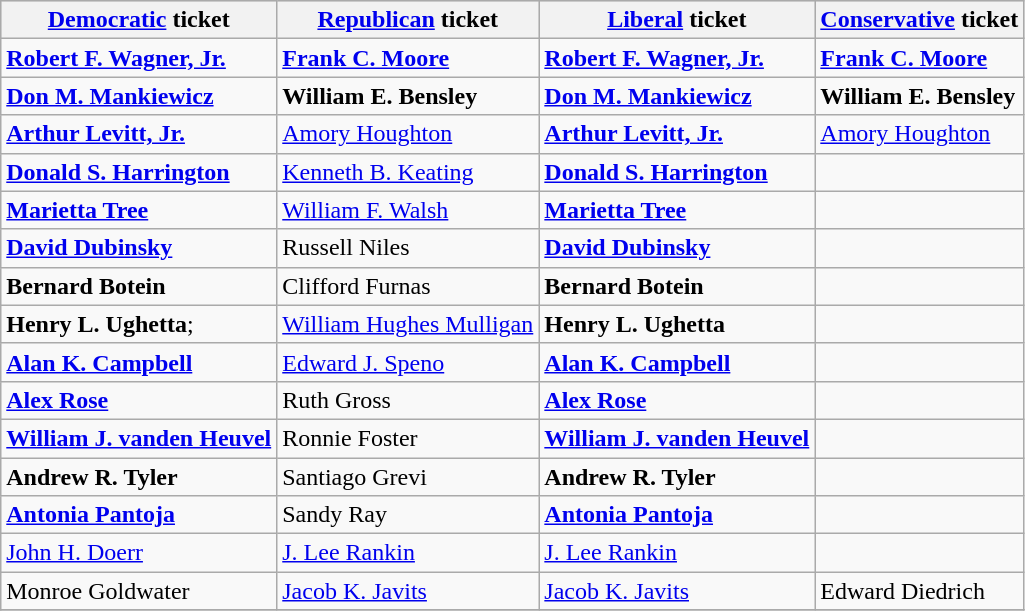<table class=wikitable>
<tr bgcolor=lightgrey>
<th><a href='#'>Democratic</a> ticket</th>
<th><a href='#'>Republican</a> ticket</th>
<th><a href='#'>Liberal</a> ticket</th>
<th><a href='#'>Conservative</a> ticket</th>
</tr>
<tr>
<td><strong><a href='#'>Robert F. Wagner, Jr.</a></strong></td>
<td><strong><a href='#'>Frank C. Moore</a></strong></td>
<td><strong><a href='#'>Robert F. Wagner, Jr.</a></strong></td>
<td><strong><a href='#'>Frank C. Moore</a></strong></td>
</tr>
<tr>
<td><strong><a href='#'>Don M. Mankiewicz</a></strong></td>
<td><strong>William E. Bensley</strong></td>
<td><strong><a href='#'>Don M. Mankiewicz</a></strong></td>
<td><strong>William E. Bensley</strong></td>
</tr>
<tr>
<td><strong><a href='#'>Arthur Levitt, Jr.</a></strong></td>
<td><a href='#'>Amory Houghton</a></td>
<td><strong><a href='#'>Arthur Levitt, Jr.</a></strong></td>
<td><a href='#'>Amory Houghton</a></td>
</tr>
<tr>
<td><strong><a href='#'>Donald S. Harrington</a></strong></td>
<td><a href='#'>Kenneth B. Keating</a></td>
<td><strong><a href='#'>Donald S. Harrington</a></strong></td>
<td></td>
</tr>
<tr>
<td><strong><a href='#'>Marietta Tree</a></strong></td>
<td><a href='#'>William F. Walsh</a></td>
<td><strong><a href='#'>Marietta Tree</a></strong></td>
<td></td>
</tr>
<tr>
<td><strong><a href='#'>David Dubinsky</a></strong></td>
<td>Russell Niles</td>
<td><strong><a href='#'>David Dubinsky</a></strong></td>
<td></td>
</tr>
<tr>
<td><strong>Bernard Botein</strong></td>
<td>Clifford Furnas</td>
<td><strong>Bernard Botein</strong></td>
<td></td>
</tr>
<tr>
<td><strong>Henry L. Ughetta</strong>;</td>
<td><a href='#'>William Hughes Mulligan</a></td>
<td><strong>Henry L. Ughetta</strong></td>
<td></td>
</tr>
<tr>
<td><strong><a href='#'>Alan K. Campbell</a></strong></td>
<td><a href='#'>Edward J. Speno</a></td>
<td><strong><a href='#'>Alan K. Campbell</a></strong></td>
<td></td>
</tr>
<tr>
<td><strong><a href='#'>Alex Rose</a></strong></td>
<td>Ruth Gross</td>
<td><strong><a href='#'>Alex Rose</a></strong></td>
<td></td>
</tr>
<tr>
<td><strong><a href='#'>William J. vanden Heuvel</a></strong></td>
<td>Ronnie Foster</td>
<td><strong><a href='#'>William J. vanden Heuvel</a></strong></td>
<td></td>
</tr>
<tr>
<td><strong>Andrew R. Tyler</strong></td>
<td>Santiago Grevi</td>
<td><strong>Andrew R. Tyler</strong></td>
<td></td>
</tr>
<tr>
<td><strong><a href='#'>Antonia Pantoja</a></strong></td>
<td>Sandy Ray</td>
<td><strong><a href='#'>Antonia Pantoja</a></strong></td>
<td></td>
</tr>
<tr>
<td><a href='#'>John H. Doerr</a></td>
<td><a href='#'>J. Lee Rankin</a></td>
<td><a href='#'>J. Lee Rankin</a></td>
<td></td>
</tr>
<tr>
<td>Monroe Goldwater</td>
<td><a href='#'>Jacob K. Javits</a></td>
<td><a href='#'>Jacob K. Javits</a></td>
<td>Edward Diedrich</td>
</tr>
<tr>
</tr>
</table>
